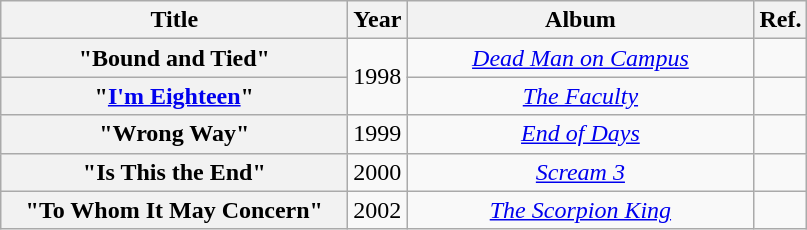<table class="wikitable plainrowheaders" style="text-align:center;">
<tr>
<th scope="col" style="width:14em;">Title</th>
<th scope="col">Year</th>
<th scope="col" style="width:14em;">Album</th>
<th scope="col">Ref.</th>
</tr>
<tr>
<th scope="row">"Bound and Tied"</th>
<td rowspan="2">1998</td>
<td><em><a href='#'>Dead Man on Campus</a></em></td>
<td></td>
</tr>
<tr>
<th scope="row">"<a href='#'>I'm Eighteen</a>"</th>
<td><em><a href='#'>The Faculty</a></em></td>
<td></td>
</tr>
<tr>
<th scope="row">"Wrong Way"</th>
<td>1999</td>
<td><em><a href='#'>End of Days</a></em></td>
<td></td>
</tr>
<tr>
<th scope="row">"Is This the End"</th>
<td>2000</td>
<td><em><a href='#'>Scream 3</a></em></td>
<td></td>
</tr>
<tr>
<th scope="row">"To Whom It May Concern"</th>
<td>2002</td>
<td><em><a href='#'>The Scorpion King</a></em></td>
<td></td>
</tr>
</table>
